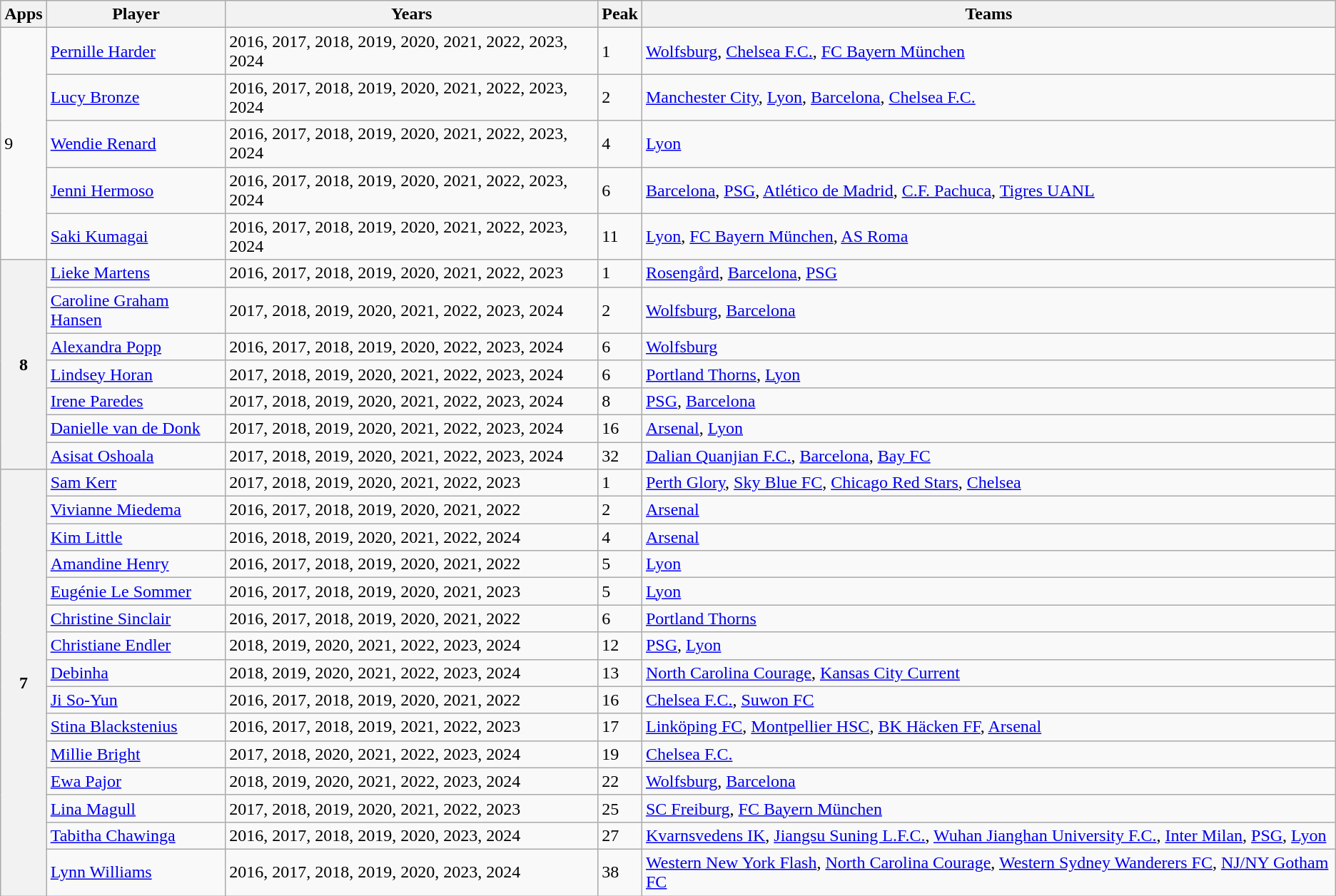<table class="wikitable">
<tr>
<th>Apps</th>
<th>Player</th>
<th>Years</th>
<th>Peak</th>
<th>Teams</th>
</tr>
<tr>
<td rowspan="5">9</td>
<td> <a href='#'>Pernille Harder</a></td>
<td>2016, 2017, 2018, 2019, 2020, 2021, 2022, 2023, 2024</td>
<td>1</td>
<td><a href='#'>Wolfsburg</a>, <a href='#'>Chelsea F.C.</a>, <a href='#'>FC Bayern München</a></td>
</tr>
<tr>
<td> <a href='#'>Lucy Bronze</a></td>
<td>2016, 2017, 2018, 2019, 2020, 2021, 2022, 2023, 2024</td>
<td>2</td>
<td><a href='#'>Manchester City</a>, <a href='#'>Lyon</a>, <a href='#'>Barcelona</a>, <a href='#'>Chelsea F.C.</a></td>
</tr>
<tr>
<td> <a href='#'>Wendie Renard</a></td>
<td>2016, 2017, 2018, 2019, 2020, 2021, 2022, 2023, 2024</td>
<td>4</td>
<td><a href='#'>Lyon</a></td>
</tr>
<tr>
<td><strong></strong> <a href='#'>Jenni Hermoso</a></td>
<td>2016, 2017, 2018, 2019, 2020, 2021, 2022, 2023, 2024</td>
<td>6</td>
<td><a href='#'>Barcelona</a>, <a href='#'>PSG</a>, <a href='#'>Atlético de Madrid</a>, <a href='#'>C.F. Pachuca</a>, <a href='#'>Tigres UANL</a></td>
</tr>
<tr>
<td><strong></strong> <a href='#'>Saki Kumagai</a></td>
<td>2016, 2017, 2018, 2019, 2020, 2021, 2022, 2023, 2024</td>
<td>11</td>
<td><a href='#'>Lyon</a>, <a href='#'>FC Bayern München</a>, <a href='#'>AS Roma</a></td>
</tr>
<tr>
<th rowspan="7">8</th>
<td> <a href='#'>Lieke Martens</a></td>
<td>2016, 2017, 2018, 2019, 2020, 2021, 2022, 2023</td>
<td>1</td>
<td><a href='#'>Rosengård</a>, <a href='#'>Barcelona</a>, <a href='#'>PSG</a></td>
</tr>
<tr>
<td> <a href='#'>Caroline Graham Hansen</a></td>
<td>2017, 2018, 2019, 2020, 2021, 2022, 2023, 2024</td>
<td>2</td>
<td><a href='#'>Wolfsburg</a>, <a href='#'>Barcelona</a></td>
</tr>
<tr>
<td> <a href='#'>Alexandra Popp</a></td>
<td>2016, 2017, 2018, 2019, 2020, 2022, 2023, 2024</td>
<td>6</td>
<td><a href='#'>Wolfsburg</a></td>
</tr>
<tr>
<td> <a href='#'>Lindsey Horan</a></td>
<td>2017, 2018, 2019, 2020, 2021, 2022, 2023, 2024</td>
<td>6</td>
<td><a href='#'>Portland Thorns</a>, <a href='#'>Lyon</a></td>
</tr>
<tr>
<td> <a href='#'>Irene Paredes</a></td>
<td>2017, 2018, 2019, 2020, 2021, 2022, 2023, 2024</td>
<td>8</td>
<td><a href='#'>PSG</a>, <a href='#'>Barcelona</a></td>
</tr>
<tr>
<td> <a href='#'>Danielle van de Donk</a></td>
<td>2017, 2018, 2019, 2020, 2021, 2022, 2023, 2024</td>
<td>16</td>
<td><a href='#'>Arsenal</a>, <a href='#'>Lyon</a></td>
</tr>
<tr>
<td> <a href='#'>Asisat Oshoala</a></td>
<td>2017, 2018, 2019, 2020, 2021, 2022, 2023, 2024</td>
<td>32</td>
<td><a href='#'>Dalian Quanjian F.C.</a>, <a href='#'>Barcelona</a>, <a href='#'>Bay FC</a></td>
</tr>
<tr>
<th rowspan="15">7</th>
<td> <a href='#'>Sam Kerr</a></td>
<td>2017, 2018, 2019, 2020, 2021, 2022, 2023</td>
<td>1</td>
<td><a href='#'>Perth Glory</a>, <a href='#'>Sky Blue FC</a>, <a href='#'>Chicago Red Stars</a>, <a href='#'>Chelsea</a></td>
</tr>
<tr>
<td> <a href='#'>Vivianne Miedema</a></td>
<td>2016, 2017, 2018, 2019, 2020, 2021, 2022</td>
<td>2</td>
<td><a href='#'>Arsenal</a></td>
</tr>
<tr>
<td> <a href='#'>Kim Little</a></td>
<td>2016, 2018, 2019, 2020, 2021, 2022, 2024</td>
<td>4</td>
<td><a href='#'>Arsenal</a></td>
</tr>
<tr>
<td> <a href='#'>Amandine Henry</a></td>
<td>2016, 2017, 2018, 2019, 2020, 2021, 2022</td>
<td>5</td>
<td><a href='#'>Lyon</a></td>
</tr>
<tr>
<td> <a href='#'>Eugénie Le Sommer</a></td>
<td>2016, 2017, 2018, 2019, 2020, 2021, 2023</td>
<td>5</td>
<td><a href='#'>Lyon</a></td>
</tr>
<tr>
<td> <a href='#'>Christine Sinclair</a></td>
<td>2016, 2017, 2018, 2019, 2020, 2021, 2022</td>
<td>6</td>
<td><a href='#'>Portland Thorns</a></td>
</tr>
<tr>
<td> <a href='#'>Christiane Endler</a></td>
<td>2018, 2019, 2020, 2021, 2022, 2023, 2024</td>
<td>12</td>
<td><a href='#'>PSG</a>, <a href='#'>Lyon</a></td>
</tr>
<tr>
<td> <a href='#'>Debinha</a></td>
<td>2018, 2019, 2020, 2021, 2022, 2023, 2024</td>
<td>13</td>
<td><a href='#'>North Carolina Courage</a>, <a href='#'>Kansas City Current</a></td>
</tr>
<tr>
<td>  <a href='#'>Ji So-Yun</a></td>
<td>2016, 2017, 2018, 2019, 2020, 2021, 2022</td>
<td>16</td>
<td><a href='#'>Chelsea F.C.</a>, <a href='#'>Suwon FC</a></td>
</tr>
<tr>
<td> <a href='#'>Stina Blackstenius</a></td>
<td>2016, 2017, 2018, 2019, 2021, 2022, 2023</td>
<td>17</td>
<td><a href='#'>Linköping FC</a>, <a href='#'>Montpellier HSC</a>, <a href='#'>BK Häcken FF</a>, <a href='#'>Arsenal</a></td>
</tr>
<tr>
<td> <a href='#'>Millie Bright</a></td>
<td>2017, 2018, 2020, 2021, 2022, 2023, 2024</td>
<td>19</td>
<td><a href='#'>Chelsea F.C.</a></td>
</tr>
<tr>
<td> <a href='#'>Ewa Pajor</a></td>
<td>2018, 2019, 2020, 2021, 2022, 2023, 2024</td>
<td>22</td>
<td><a href='#'>Wolfsburg</a>, <a href='#'>Barcelona</a></td>
</tr>
<tr>
<td> <a href='#'>Lina Magull</a></td>
<td>2017, 2018, 2019, 2020, 2021, 2022, 2023</td>
<td>25</td>
<td><a href='#'>SC Freiburg</a>, <a href='#'>FC Bayern München</a></td>
</tr>
<tr>
<td> <a href='#'>Tabitha Chawinga</a></td>
<td>2016, 2017, 2018, 2019, 2020, 2023, 2024</td>
<td>27</td>
<td><a href='#'>Kvarnsvedens IK</a>, <a href='#'>Jiangsu Suning L.F.C.</a>, <a href='#'>Wuhan Jianghan University F.C.</a>, <a href='#'>Inter Milan</a>, <a href='#'>PSG</a>, <a href='#'>Lyon</a></td>
</tr>
<tr>
<td> <a href='#'>Lynn Williams</a></td>
<td>2016, 2017, 2018, 2019, 2020, 2023, 2024</td>
<td>38</td>
<td><a href='#'>Western New York Flash</a>, <a href='#'>North Carolina Courage</a>, <a href='#'>Western Sydney Wanderers FC</a>, <a href='#'>NJ/NY Gotham FC</a></td>
</tr>
</table>
